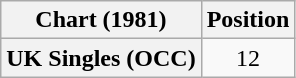<table class="wikitable plainrowheaders">
<tr>
<th>Chart (1981)</th>
<th>Position</th>
</tr>
<tr>
<th scope="row">UK Singles (OCC)</th>
<td align="center">12</td>
</tr>
</table>
